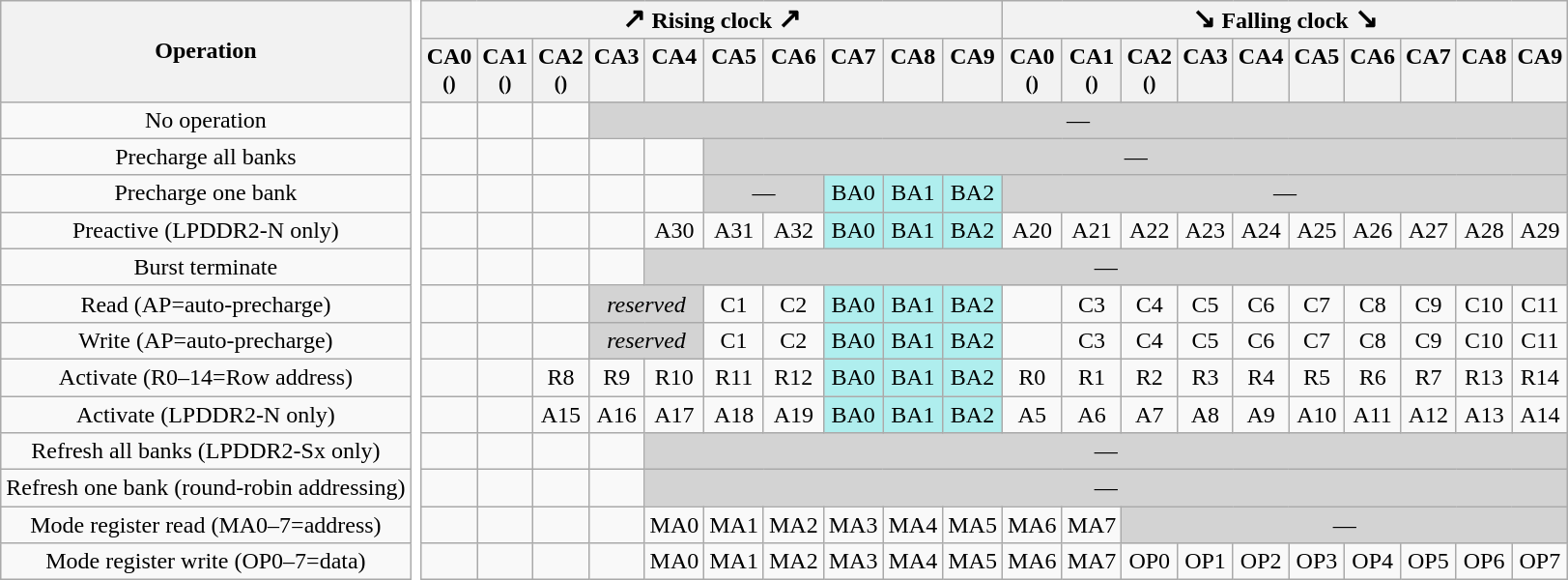<table class="wikitable" style="text-align:center; border-width:0px;">
<tr>
<th rowspan="2">Operation</th>
<td rowspan="17" style="border-width:0px; background-color:white"></td>
<th colspan="10" style="line-height:110%"><big>↗</big> Rising clock <big>↗</big></th>
<th colspan="10" style="line-height:110%"><big>↘</big> Falling clock <big>↘</big></th>
</tr>
<tr style="line-height:110%; vertical-align: top;">
<th>CA0<br><small>()</small></th>
<th>CA1<br><small>()</small></th>
<th>CA2<br><small>()</small></th>
<th>CA3</th>
<th>CA4</th>
<th>CA5</th>
<th>CA6</th>
<th>CA7</th>
<th>CA8</th>
<th>CA9</th>
<th>CA0<br><small>()</small></th>
<th>CA1<br><small>()</small></th>
<th>CA2<br><small>()</small></th>
<th>CA3</th>
<th>CA4</th>
<th>CA5</th>
<th>CA6</th>
<th>CA7</th>
<th>CA8</th>
<th>CA9</th>
</tr>
<tr>
<td>No operation</td>
<td></td>
<td></td>
<td></td>
<td colspan="17" bgcolor=lightgrey>—</td>
</tr>
<tr>
<td>Precharge all banks</td>
<td></td>
<td></td>
<td></td>
<td></td>
<td></td>
<td colspan="15" bgcolor=lightgrey>—</td>
</tr>
<tr>
<td>Precharge one bank</td>
<td></td>
<td></td>
<td></td>
<td></td>
<td></td>
<td colspan=2 bgcolor=lightgrey>—</td>
<td bgcolor=PaleTurquoise>BA0</td>
<td bgcolor=PaleTurquoise>BA1</td>
<td bgcolor=PaleTurquoise>BA2</td>
<td colspan="10" bgcolor=lightgrey>—</td>
</tr>
<tr>
<td>Preactive (LPDDR2-N only)</td>
<td></td>
<td></td>
<td></td>
<td></td>
<td>A30</td>
<td>A31</td>
<td>A32</td>
<td bgcolor=PaleTurquoise>BA0</td>
<td bgcolor=PaleTurquoise>BA1</td>
<td bgcolor=PaleTurquoise>BA2</td>
<td>A20</td>
<td>A21</td>
<td>A22</td>
<td>A23</td>
<td>A24</td>
<td>A25</td>
<td>A26</td>
<td>A27</td>
<td>A28</td>
<td>A29</td>
</tr>
<tr>
<td>Burst terminate</td>
<td></td>
<td></td>
<td></td>
<td></td>
<td colspan="16" bgcolor=lightgrey>—</td>
</tr>
<tr>
<td>Read (AP=auto-precharge)</td>
<td></td>
<td></td>
<td></td>
<td colspan=2 bgcolor=lightgrey><em>reserved</em></td>
<td>C1</td>
<td>C2</td>
<td bgcolor=PaleTurquoise>BA0</td>
<td bgcolor=PaleTurquoise>BA1</td>
<td bgcolor=PaleTurquoise>BA2</td>
<td></td>
<td>C3</td>
<td>C4</td>
<td>C5</td>
<td>C6</td>
<td>C7</td>
<td>C8</td>
<td>C9</td>
<td>C10</td>
<td>C11</td>
</tr>
<tr>
<td>Write (AP=auto-precharge)</td>
<td></td>
<td></td>
<td></td>
<td colspan=2 bgcolor=lightgrey><em>reserved</em></td>
<td>C1</td>
<td>C2</td>
<td bgcolor=PaleTurquoise>BA0</td>
<td bgcolor=PaleTurquoise>BA1</td>
<td bgcolor=PaleTurquoise>BA2</td>
<td></td>
<td>C3</td>
<td>C4</td>
<td>C5</td>
<td>C6</td>
<td>C7</td>
<td>C8</td>
<td>C9</td>
<td>C10</td>
<td>C11</td>
</tr>
<tr>
<td>Activate (R0–14=Row address)</td>
<td></td>
<td></td>
<td>R8</td>
<td>R9</td>
<td>R10</td>
<td>R11</td>
<td>R12</td>
<td bgcolor=PaleTurquoise>BA0</td>
<td bgcolor=PaleTurquoise>BA1</td>
<td bgcolor=PaleTurquoise>BA2</td>
<td>R0</td>
<td>R1</td>
<td>R2</td>
<td>R3</td>
<td>R4</td>
<td>R5</td>
<td>R6</td>
<td>R7</td>
<td>R13</td>
<td>R14</td>
</tr>
<tr>
<td>Activate (LPDDR2-N only)</td>
<td></td>
<td></td>
<td>A15</td>
<td>A16</td>
<td>A17</td>
<td>A18</td>
<td>A19</td>
<td bgcolor=PaleTurquoise>BA0</td>
<td bgcolor=PaleTurquoise>BA1</td>
<td bgcolor=PaleTurquoise>BA2</td>
<td>A5</td>
<td>A6</td>
<td>A7</td>
<td>A8</td>
<td>A9</td>
<td>A10</td>
<td>A11</td>
<td>A12</td>
<td>A13</td>
<td>A14</td>
</tr>
<tr>
<td>Refresh all banks (LPDDR2-Sx only)</td>
<td></td>
<td></td>
<td></td>
<td></td>
<td colspan="16" bgcolor=lightgrey>—</td>
</tr>
<tr>
<td>Refresh one bank (round-robin addressing)</td>
<td></td>
<td></td>
<td></td>
<td></td>
<td colspan="16" bgcolor=lightgrey>—</td>
</tr>
<tr>
<td>Mode register read (MA0–7=address)</td>
<td></td>
<td></td>
<td></td>
<td></td>
<td>MA0</td>
<td>MA1</td>
<td>MA2</td>
<td>MA3</td>
<td>MA4</td>
<td>MA5</td>
<td>MA6</td>
<td>MA7</td>
<td colspan="8" bgcolor=lightgrey>—</td>
</tr>
<tr>
<td>Mode register write (OP0–7=data)</td>
<td></td>
<td></td>
<td></td>
<td></td>
<td>MA0</td>
<td>MA1</td>
<td>MA2</td>
<td>MA3</td>
<td>MA4</td>
<td>MA5</td>
<td>MA6</td>
<td>MA7</td>
<td>OP0</td>
<td>OP1</td>
<td>OP2</td>
<td>OP3</td>
<td>OP4</td>
<td>OP5</td>
<td>OP6</td>
<td>OP7</td>
</tr>
</table>
